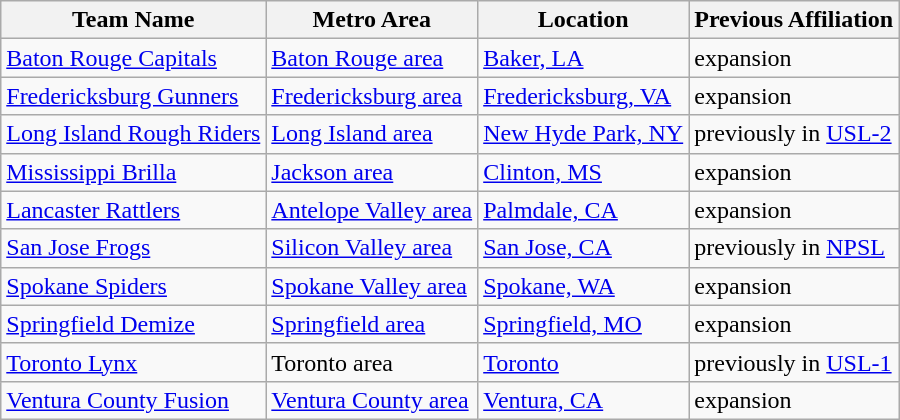<table class="wikitable">
<tr>
<th>Team Name</th>
<th>Metro Area</th>
<th>Location</th>
<th>Previous Affiliation</th>
</tr>
<tr>
<td> <a href='#'>Baton Rouge Capitals</a></td>
<td><a href='#'>Baton Rouge area</a></td>
<td><a href='#'>Baker, LA</a></td>
<td>expansion</td>
</tr>
<tr>
<td> <a href='#'>Fredericksburg Gunners</a></td>
<td><a href='#'>Fredericksburg area</a></td>
<td><a href='#'>Fredericksburg, VA</a></td>
<td>expansion</td>
</tr>
<tr>
<td> <a href='#'>Long Island Rough Riders</a></td>
<td><a href='#'>Long Island area</a></td>
<td><a href='#'>New Hyde Park, NY</a></td>
<td>previously in <a href='#'>USL-2</a></td>
</tr>
<tr>
<td> <a href='#'>Mississippi Brilla</a></td>
<td><a href='#'>Jackson area</a></td>
<td><a href='#'>Clinton, MS</a></td>
<td>expansion</td>
</tr>
<tr>
<td> <a href='#'>Lancaster Rattlers</a></td>
<td><a href='#'>Antelope Valley area</a></td>
<td><a href='#'>Palmdale, CA</a></td>
<td>expansion</td>
</tr>
<tr>
<td> <a href='#'>San Jose Frogs</a></td>
<td><a href='#'>Silicon Valley area</a></td>
<td><a href='#'>San Jose, CA</a></td>
<td>previously in <a href='#'>NPSL</a></td>
</tr>
<tr>
<td> <a href='#'>Spokane Spiders</a></td>
<td><a href='#'>Spokane Valley area</a></td>
<td><a href='#'>Spokane, WA</a></td>
<td>expansion</td>
</tr>
<tr>
<td> <a href='#'>Springfield Demize</a></td>
<td><a href='#'>Springfield area</a></td>
<td><a href='#'>Springfield, MO</a></td>
<td>expansion</td>
</tr>
<tr>
<td> <a href='#'>Toronto Lynx</a></td>
<td>Toronto area</td>
<td><a href='#'>Toronto</a></td>
<td>previously in <a href='#'>USL-1</a></td>
</tr>
<tr>
<td> <a href='#'>Ventura County Fusion</a></td>
<td><a href='#'>Ventura County area</a></td>
<td><a href='#'>Ventura, CA</a></td>
<td>expansion</td>
</tr>
</table>
